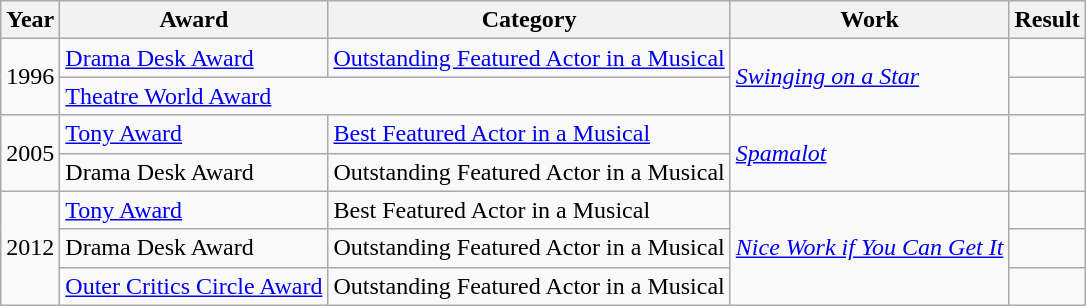<table class="wikitable">
<tr>
<th>Year</th>
<th>Award</th>
<th>Category</th>
<th>Work</th>
<th>Result</th>
</tr>
<tr>
<td rowspan="2">1996</td>
<td><a href='#'>Drama Desk Award</a></td>
<td><a href='#'>Outstanding Featured Actor in a Musical</a></td>
<td rowspan="2"><em><a href='#'>Swinging on a Star</a></em></td>
<td></td>
</tr>
<tr>
<td colspan="2"><a href='#'>Theatre World Award</a></td>
<td></td>
</tr>
<tr>
<td rowspan="2">2005</td>
<td><a href='#'>Tony Award</a></td>
<td><a href='#'>Best Featured Actor in a Musical</a></td>
<td rowspan="2"><em><a href='#'>Spamalot</a></em></td>
<td></td>
</tr>
<tr>
<td>Drama Desk Award</td>
<td>Outstanding Featured Actor in a Musical</td>
<td></td>
</tr>
<tr>
<td rowspan="3">2012</td>
<td><a href='#'>Tony Award</a></td>
<td>Best Featured Actor in a Musical</td>
<td rowspan="3"><em><a href='#'>Nice Work if You Can Get It</a></em></td>
<td></td>
</tr>
<tr>
<td>Drama Desk Award</td>
<td>Outstanding Featured Actor in a Musical</td>
<td></td>
</tr>
<tr>
<td><a href='#'>Outer Critics Circle Award</a></td>
<td>Outstanding Featured Actor in a Musical</td>
<td></td>
</tr>
</table>
